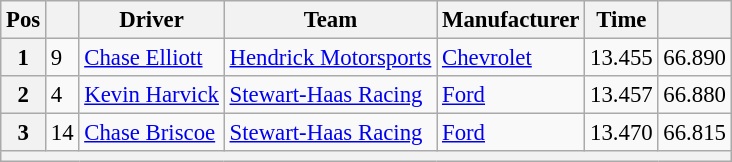<table class="wikitable" style="font-size:95%">
<tr>
<th>Pos</th>
<th></th>
<th>Driver</th>
<th>Team</th>
<th>Manufacturer</th>
<th>Time</th>
<th></th>
</tr>
<tr>
<th>1</th>
<td>9</td>
<td><a href='#'>Chase Elliott</a></td>
<td><a href='#'>Hendrick Motorsports</a></td>
<td><a href='#'>Chevrolet</a></td>
<td>13.455</td>
<td>66.890</td>
</tr>
<tr>
<th>2</th>
<td>4</td>
<td><a href='#'>Kevin Harvick</a></td>
<td><a href='#'>Stewart-Haas Racing</a></td>
<td><a href='#'>Ford</a></td>
<td>13.457</td>
<td>66.880</td>
</tr>
<tr>
<th>3</th>
<td>14</td>
<td><a href='#'>Chase Briscoe</a></td>
<td><a href='#'>Stewart-Haas Racing</a></td>
<td><a href='#'>Ford</a></td>
<td>13.470</td>
<td>66.815</td>
</tr>
<tr>
<th colspan="7"></th>
</tr>
</table>
